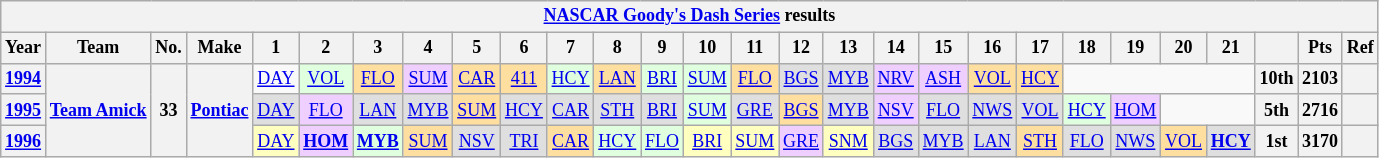<table class="wikitable" style="text-align:center; font-size:75%">
<tr>
<th colspan=32><a href='#'>NASCAR Goody's Dash Series</a> results</th>
</tr>
<tr>
<th>Year</th>
<th>Team</th>
<th>No.</th>
<th>Make</th>
<th>1</th>
<th>2</th>
<th>3</th>
<th>4</th>
<th>5</th>
<th>6</th>
<th>7</th>
<th>8</th>
<th>9</th>
<th>10</th>
<th>11</th>
<th>12</th>
<th>13</th>
<th>14</th>
<th>15</th>
<th>16</th>
<th>17</th>
<th>18</th>
<th>19</th>
<th>20</th>
<th>21</th>
<th></th>
<th>Pts</th>
<th>Ref</th>
</tr>
<tr>
<th><a href='#'>1994</a></th>
<th rowspan=3><a href='#'>Team Amick</a></th>
<th rowspan=3>33</th>
<th rowspan=3><a href='#'>Pontiac</a></th>
<td><a href='#'>DAY</a></td>
<td style="background:#DFFFDF;"><a href='#'>VOL</a><br></td>
<td style="background:#FFDF9F;"><a href='#'>FLO</a><br></td>
<td style="background:#EFCFFF;"><a href='#'>SUM</a><br></td>
<td style="background:#FFDF9F;"><a href='#'>CAR</a><br></td>
<td style="background:#FFDF9F;"><a href='#'>411</a><br></td>
<td style="background:#DFFFDF;"><a href='#'>HCY</a><br></td>
<td style="background:#FFDF9F;"><a href='#'>LAN</a><br></td>
<td style="background:#DFFFDF;"><a href='#'>BRI</a><br></td>
<td style="background:#DFFFDF;"><a href='#'>SUM</a><br></td>
<td style="background:#FFDF9F;"><a href='#'>FLO</a><br></td>
<td style="background:#DFDFDF;"><a href='#'>BGS</a><br></td>
<td style="background:#DFDFDF;"><a href='#'>MYB</a><br></td>
<td style="background:#EFCFFF;"><a href='#'>NRV</a><br></td>
<td style="background:#EFCFFF;"><a href='#'>ASH</a><br></td>
<td style="background:#FFDF9F;"><a href='#'>VOL</a><br></td>
<td style="background:#FFDF9F;"><a href='#'>HCY</a><br></td>
<td colspan=4></td>
<th>10th</th>
<th>2103</th>
<th></th>
</tr>
<tr>
<th><a href='#'>1995</a></th>
<td style="background:#DFDFDF;"><a href='#'>DAY</a><br></td>
<td style="background:#EFCFFF;"><a href='#'>FLO</a><br></td>
<td style="background:#DFDFDF;"><a href='#'>LAN</a><br></td>
<td style="background:#DFDFDF;"><a href='#'>MYB</a><br></td>
<td style="background:#FFDF9F;"><a href='#'>SUM</a><br></td>
<td style="background:#DFDFDF;"><a href='#'>HCY</a><br></td>
<td style="background:#DFDFDF;"><a href='#'>CAR</a><br></td>
<td style="background:#DFDFDF;"><a href='#'>STH</a><br></td>
<td style="background:#DFDFDF;"><a href='#'>BRI</a><br></td>
<td style="background:#DFFFDF;"><a href='#'>SUM</a><br></td>
<td style="background:#DFDFDF;"><a href='#'>GRE</a><br></td>
<td style="background:#FFDF9F;"><a href='#'>BGS</a><br></td>
<td style="background:#DFDFDF;"><a href='#'>MYB</a><br></td>
<td style="background:#EFCFFF;"><a href='#'>NSV</a><br></td>
<td style="background:#DFDFDF;"><a href='#'>FLO</a><br></td>
<td style="background:#DFDFDF;"><a href='#'>NWS</a><br></td>
<td style="background:#DFDFDF;"><a href='#'>VOL</a><br></td>
<td style="background:#DFFFDF;"><a href='#'>HCY</a><br></td>
<td style="background:#EFCFFF;"><a href='#'>HOM</a><br></td>
<td colspan=2></td>
<th>5th</th>
<th>2716</th>
<th></th>
</tr>
<tr>
<th><a href='#'>1996</a></th>
<td style="background:#FFFFBF;"><a href='#'>DAY</a><br></td>
<td style="background:#EFCFFF;"><strong><a href='#'>HOM</a></strong><br></td>
<td style="background:#DFFFDF;"><strong><a href='#'>MYB</a></strong><br></td>
<td style="background:#FFDF9F;"><a href='#'>SUM</a><br></td>
<td style="background:#DFDFDF;"><a href='#'>NSV</a><br></td>
<td style="background:#DFDFDF;"><a href='#'>TRI</a><br></td>
<td style="background:#FFDF9F;"><a href='#'>CAR</a><br></td>
<td style="background:#DFFFDF;"><a href='#'>HCY</a><br></td>
<td style="background:#DFFFDF;"><a href='#'>FLO</a><br></td>
<td style="background:#FFFFBF;"><a href='#'>BRI</a><br></td>
<td style="background:#FFFFBF;"><a href='#'>SUM</a><br></td>
<td style="background:#EFCFFF;"><a href='#'>GRE</a><br></td>
<td style="background:#FFFFBF;"><a href='#'>SNM</a><br></td>
<td style="background:#DFDFDF;"><a href='#'>BGS</a><br></td>
<td style="background:#DFDFDF;"><a href='#'>MYB</a><br></td>
<td style="background:#DFDFDF;"><a href='#'>LAN</a><br></td>
<td style="background:#FFDF9F;"><a href='#'>STH</a><br></td>
<td style="background:#DFDFDF;"><a href='#'>FLO</a><br></td>
<td style="background:#DFDFDF;"><a href='#'>NWS</a><br></td>
<td style="background:#FFDF9F;"><a href='#'>VOL</a><br></td>
<td style="background:#DFDFDF;"><strong><a href='#'>HCY</a></strong><br></td>
<th>1st</th>
<th>3170</th>
<th></th>
</tr>
</table>
